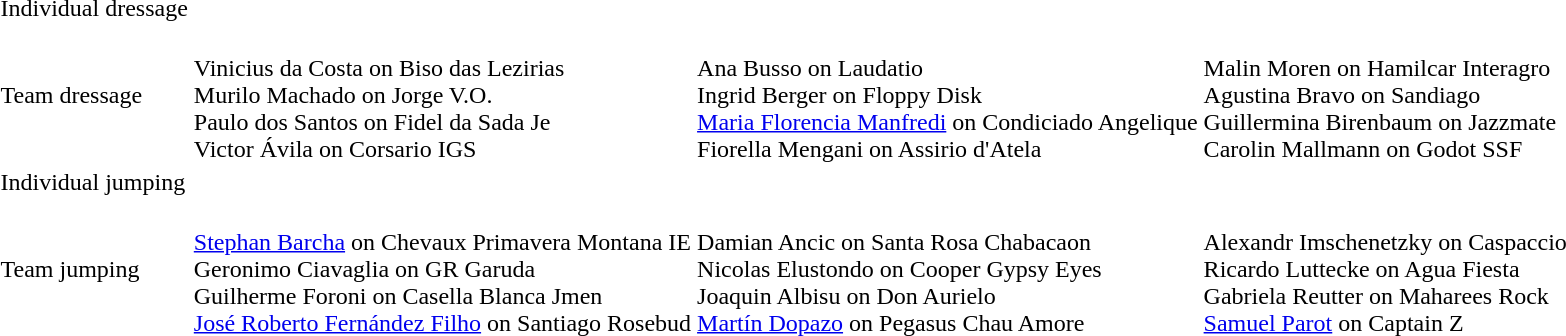<table>
<tr>
<td>Individual dressage</td>
<td></td>
<td></td>
<td></td>
</tr>
<tr>
<td>Team dressage</td>
<td><br>Vinicius da Costa on Biso das Lezirias<br>Murilo Machado on Jorge V.O.<br>Paulo dos Santos on Fidel da Sada Je<br>Victor Ávila on Corsario IGS</td>
<td><br>Ana Busso on Laudatio<br>Ingrid Berger on Floppy Disk<br><a href='#'>Maria Florencia Manfredi</a> on Condiciado Angelique<br>Fiorella Mengani on Assirio d'Atela</td>
<td><br>Malin Moren on Hamilcar Interagro<br>Agustina Bravo on Sandiago<br>Guillermina Birenbaum on Jazzmate<br>Carolin Mallmann on Godot SSF</td>
</tr>
<tr>
<td>Individual jumping </td>
<td></td>
<td></td>
<td></td>
</tr>
<tr>
<td>Team jumping</td>
<td><br><a href='#'>Stephan Barcha</a> on Chevaux Primavera Montana IE<br>Geronimo Ciavaglia on GR Garuda<br>Guilherme Foroni on Casella Blanca Jmen<br><a href='#'>José Roberto Fernández Filho</a> on Santiago Rosebud</td>
<td><br>Damian Ancic on Santa Rosa Chabacaon<br>Nicolas Elustondo on Cooper Gypsy Eyes<br>Joaquin Albisu on Don Aurielo<br><a href='#'>Martín Dopazo</a> on Pegasus Chau Amore</td>
<td><br>Alexandr Imschenetzky on Caspaccio<br>Ricardo Luttecke on Agua Fiesta<br>Gabriela Reutter on Maharees Rock<br><a href='#'>Samuel Parot</a> on Captain Z</td>
</tr>
</table>
